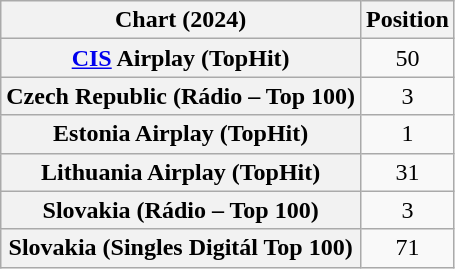<table class="wikitable plainrowheaders sortable" style="text-align:center">
<tr>
<th scope="col">Chart (2024)</th>
<th scope="col">Position</th>
</tr>
<tr>
<th scope="row"><a href='#'>CIS</a> Airplay (TopHit)</th>
<td>50</td>
</tr>
<tr>
<th scope="row">Czech Republic (Rádio – Top 100)</th>
<td>3</td>
</tr>
<tr>
<th scope="row">Estonia Airplay (TopHit)</th>
<td>1</td>
</tr>
<tr>
<th scope="row">Lithuania Airplay (TopHit)</th>
<td>31</td>
</tr>
<tr>
<th scope="row">Slovakia (Rádio – Top 100)</th>
<td>3</td>
</tr>
<tr>
<th scope="row">Slovakia (Singles Digitál Top 100)</th>
<td>71</td>
</tr>
</table>
